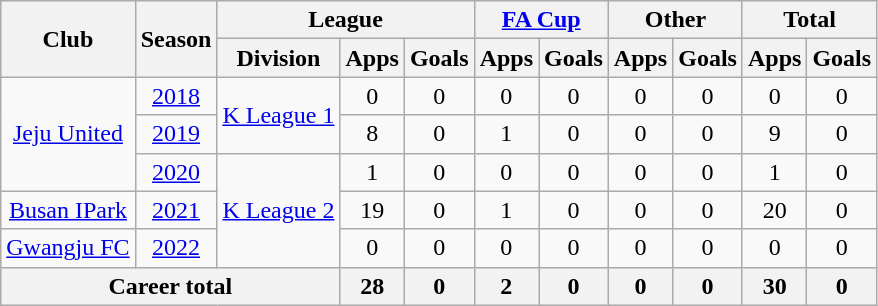<table class="wikitable" style="text-align: center">
<tr>
<th rowspan="2">Club</th>
<th rowspan="2">Season</th>
<th colspan="3">League</th>
<th colspan="2"><a href='#'>FA Cup</a></th>
<th colspan="2">Other</th>
<th colspan="2">Total</th>
</tr>
<tr>
<th>Division</th>
<th>Apps</th>
<th>Goals</th>
<th>Apps</th>
<th>Goals</th>
<th>Apps</th>
<th>Goals</th>
<th>Apps</th>
<th>Goals</th>
</tr>
<tr>
<td rowspan="3"><a href='#'>Jeju United</a></td>
<td><a href='#'>2018</a></td>
<td rowspan="2"><a href='#'>K League 1</a></td>
<td>0</td>
<td>0</td>
<td>0</td>
<td>0</td>
<td>0</td>
<td>0</td>
<td>0</td>
<td>0</td>
</tr>
<tr>
<td><a href='#'>2019</a></td>
<td>8</td>
<td>0</td>
<td>1</td>
<td>0</td>
<td>0</td>
<td>0</td>
<td>9</td>
<td>0</td>
</tr>
<tr>
<td><a href='#'>2020</a></td>
<td rowspan="3"><a href='#'>K League 2</a></td>
<td>1</td>
<td>0</td>
<td>0</td>
<td>0</td>
<td>0</td>
<td>0</td>
<td>1</td>
<td>0</td>
</tr>
<tr>
<td><a href='#'>Busan IPark</a></td>
<td><a href='#'>2021</a></td>
<td>19</td>
<td>0</td>
<td>1</td>
<td>0</td>
<td>0</td>
<td>0</td>
<td>20</td>
<td>0</td>
</tr>
<tr>
<td><a href='#'>Gwangju FC</a></td>
<td><a href='#'>2022</a></td>
<td>0</td>
<td>0</td>
<td>0</td>
<td>0</td>
<td>0</td>
<td>0</td>
<td>0</td>
<td>0</td>
</tr>
<tr>
<th colspan=3>Career total</th>
<th>28</th>
<th>0</th>
<th>2</th>
<th>0</th>
<th>0</th>
<th>0</th>
<th>30</th>
<th>0</th>
</tr>
</table>
